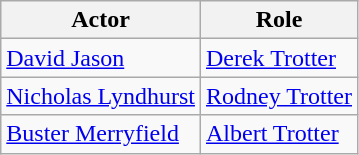<table class="wikitable">
<tr>
<th>Actor</th>
<th>Role</th>
</tr>
<tr>
<td><a href='#'>David Jason</a></td>
<td><a href='#'>Derek Trotter</a></td>
</tr>
<tr>
<td><a href='#'>Nicholas Lyndhurst</a></td>
<td><a href='#'>Rodney Trotter</a></td>
</tr>
<tr>
<td><a href='#'>Buster Merryfield</a></td>
<td><a href='#'>Albert Trotter</a></td>
</tr>
</table>
